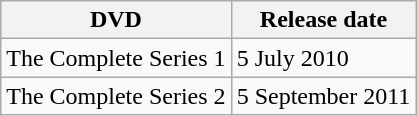<table class="wikitable">
<tr>
<th>DVD</th>
<th>Release date</th>
</tr>
<tr>
<td>The Complete Series 1</td>
<td>5 July 2010</td>
</tr>
<tr>
<td>The Complete Series 2</td>
<td>5 September 2011</td>
</tr>
</table>
